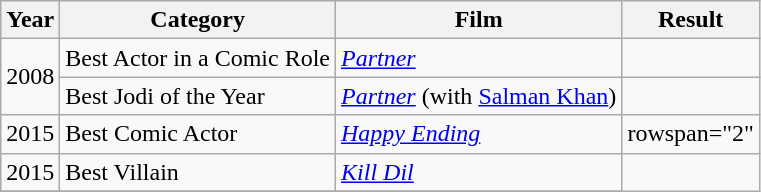<table class="wikitable">
<tr style="background:#ebf5ff;">
<th>Year</th>
<th>Category</th>
<th>Film</th>
<th>Result</th>
</tr>
<tr>
<td rowspan="2">2008</td>
<td>Best Actor in a Comic Role</td>
<td><em><a href='#'>Partner</a></em></td>
<td></td>
</tr>
<tr>
<td>Best Jodi of the Year</td>
<td><em><a href='#'>Partner</a></em> (with <a href='#'>Salman Khan</a>)</td>
<td></td>
</tr>
<tr>
<td>2015</td>
<td>Best Comic Actor</td>
<td><em><a href='#'>Happy Ending</a></em></td>
<td>rowspan="2" </td>
</tr>
<tr>
<td>2015</td>
<td>Best Villain</td>
<td><em><a href='#'>Kill Dil</a></em></td>
</tr>
<tr>
</tr>
</table>
